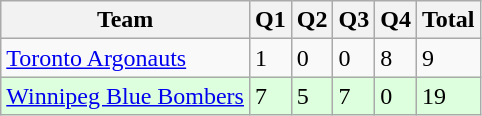<table class="wikitable">
<tr>
<th>Team</th>
<th>Q1</th>
<th>Q2</th>
<th>Q3</th>
<th>Q4</th>
<th>Total</th>
</tr>
<tr>
<td><a href='#'>Toronto Argonauts</a></td>
<td>1</td>
<td>0</td>
<td>0</td>
<td>8</td>
<td>9</td>
</tr>
<tr style="background-color:#DDFFDD">
<td><a href='#'>Winnipeg Blue Bombers</a></td>
<td>7</td>
<td>5</td>
<td>7</td>
<td>0</td>
<td>19</td>
</tr>
</table>
